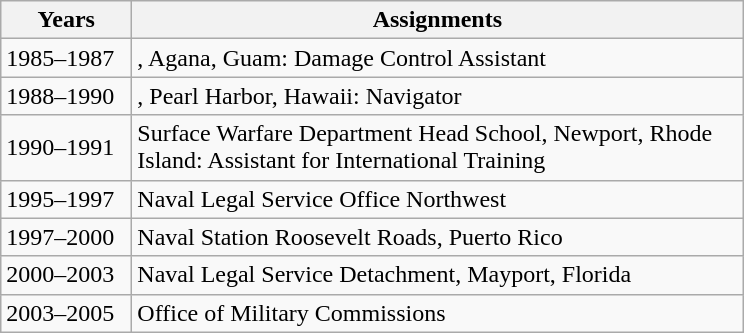<table class=wikitable>
<tr>
<th width=80>Years</th>
<th width=400>Assignments</th>
</tr>
<tr>
<td>1985–1987</td>
<td>, Agana, Guam: Damage Control Assistant</td>
</tr>
<tr>
<td>1988–1990</td>
<td>, Pearl Harbor, Hawaii: Navigator</td>
</tr>
<tr>
<td>1990–1991</td>
<td>Surface Warfare Department Head School, Newport, Rhode Island: Assistant for International Training</td>
</tr>
<tr>
<td>1995–1997</td>
<td>Naval Legal Service Office Northwest</td>
</tr>
<tr>
<td>1997–2000</td>
<td>Naval Station Roosevelt Roads, Puerto Rico</td>
</tr>
<tr>
<td>2000–2003</td>
<td>Naval Legal Service Detachment, Mayport, Florida</td>
</tr>
<tr>
<td>2003–2005</td>
<td>Office of Military Commissions</td>
</tr>
</table>
